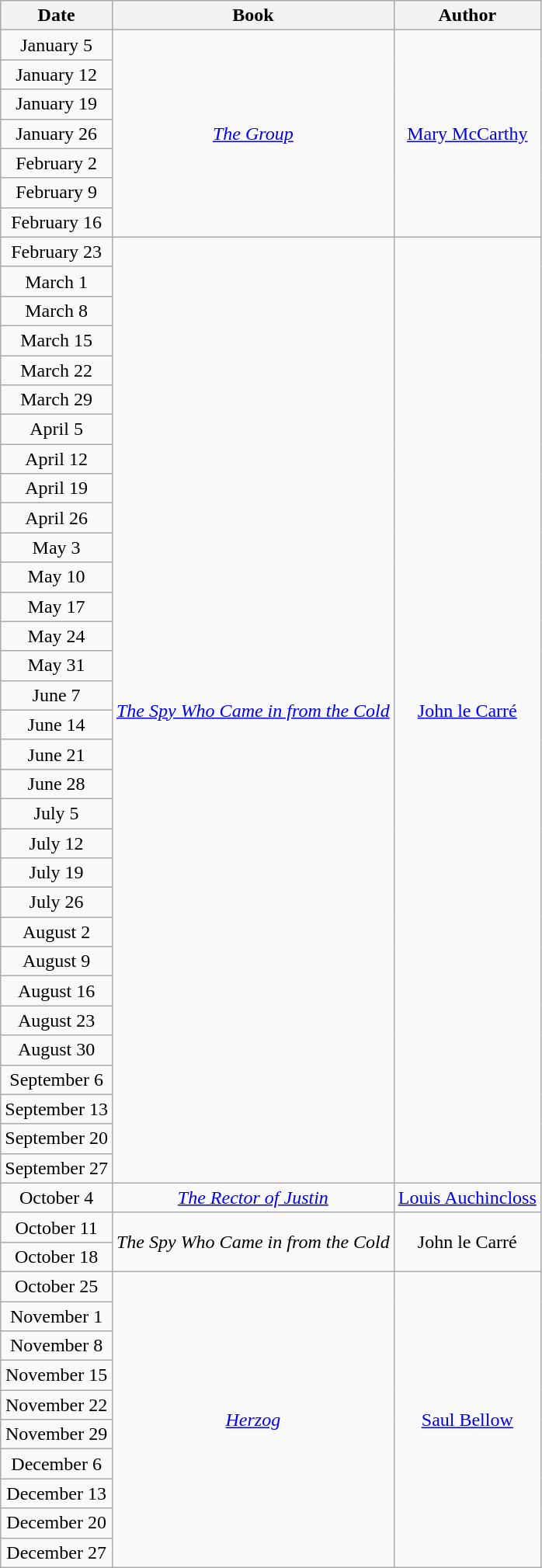<table class="wikitable sortable" style="text-align: center">
<tr>
<th>Date</th>
<th>Book</th>
<th>Author</th>
</tr>
<tr>
<td>January 5</td>
<td rowspan=7><em><a href='#'>The Group</a></em></td>
<td rowspan=7><a href='#'>Mary McCarthy</a></td>
</tr>
<tr>
<td>January 12</td>
</tr>
<tr>
<td>January 19</td>
</tr>
<tr>
<td>January 26</td>
</tr>
<tr>
<td>February 2</td>
</tr>
<tr>
<td>February 9</td>
</tr>
<tr>
<td>February 16</td>
</tr>
<tr>
<td>February 23</td>
<td rowspan=32><em><a href='#'>The Spy Who Came in from the Cold</a></em></td>
<td rowspan=32><a href='#'>John le Carré</a></td>
</tr>
<tr>
<td>March 1</td>
</tr>
<tr>
<td>March 8</td>
</tr>
<tr>
<td>March 15</td>
</tr>
<tr>
<td>March 22</td>
</tr>
<tr>
<td>March 29</td>
</tr>
<tr>
<td>April 5</td>
</tr>
<tr>
<td>April 12</td>
</tr>
<tr>
<td>April 19</td>
</tr>
<tr>
<td>April 26</td>
</tr>
<tr>
<td>May 3</td>
</tr>
<tr>
<td>May 10</td>
</tr>
<tr>
<td>May 17</td>
</tr>
<tr>
<td>May 24</td>
</tr>
<tr>
<td>May 31</td>
</tr>
<tr>
<td>June 7</td>
</tr>
<tr>
<td>June 14</td>
</tr>
<tr>
<td>June 21</td>
</tr>
<tr>
<td>June 28</td>
</tr>
<tr>
<td>July 5</td>
</tr>
<tr>
<td>July 12</td>
</tr>
<tr>
<td>July 19</td>
</tr>
<tr>
<td>July 26</td>
</tr>
<tr>
<td>August 2</td>
</tr>
<tr>
<td>August 9</td>
</tr>
<tr>
<td>August 16</td>
</tr>
<tr>
<td>August 23</td>
</tr>
<tr>
<td>August 30</td>
</tr>
<tr>
<td>September 6</td>
</tr>
<tr>
<td>September 13</td>
</tr>
<tr>
<td>September 20</td>
</tr>
<tr>
<td>September 27</td>
</tr>
<tr>
<td>October 4</td>
<td><em><a href='#'>The Rector of Justin</a></em></td>
<td><a href='#'>Louis Auchincloss</a></td>
</tr>
<tr>
<td>October 11</td>
<td rowspan=2><em>The Spy Who Came in from the Cold</em></td>
<td rowspan=2>John le Carré</td>
</tr>
<tr>
<td>October 18</td>
</tr>
<tr>
<td>October 25</td>
<td rowspan=10><em><a href='#'>Herzog</a></em></td>
<td rowspan=10><a href='#'>Saul Bellow</a></td>
</tr>
<tr>
<td>November 1</td>
</tr>
<tr>
<td>November 8</td>
</tr>
<tr>
<td>November 15</td>
</tr>
<tr>
<td>November 22</td>
</tr>
<tr>
<td>November 29</td>
</tr>
<tr>
<td>December 6</td>
</tr>
<tr>
<td>December 13</td>
</tr>
<tr>
<td>December 20</td>
</tr>
<tr>
<td>December 27</td>
</tr>
</table>
